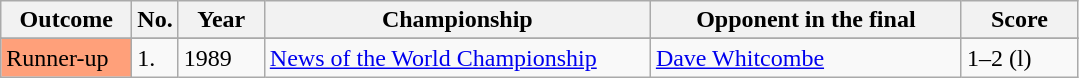<table class="sortable wikitable">
<tr>
<th style="width:80px;">Outcome</th>
<th style="width:20px;">No.</th>
<th style="width:50px;">Year</th>
<th style="width:250px;">Championship</th>
<th style="width:200px;">Opponent in the final</th>
<th style="width:70px;">Score</th>
</tr>
<tr>
</tr>
<tr>
<td style="background:#ffa07a;">Runner-up</td>
<td>1.</td>
<td>1989</td>
<td><a href='#'>News of the World Championship</a></td>
<td> <a href='#'>Dave Whitcombe</a></td>
<td>1–2 (l)</td>
</tr>
</table>
